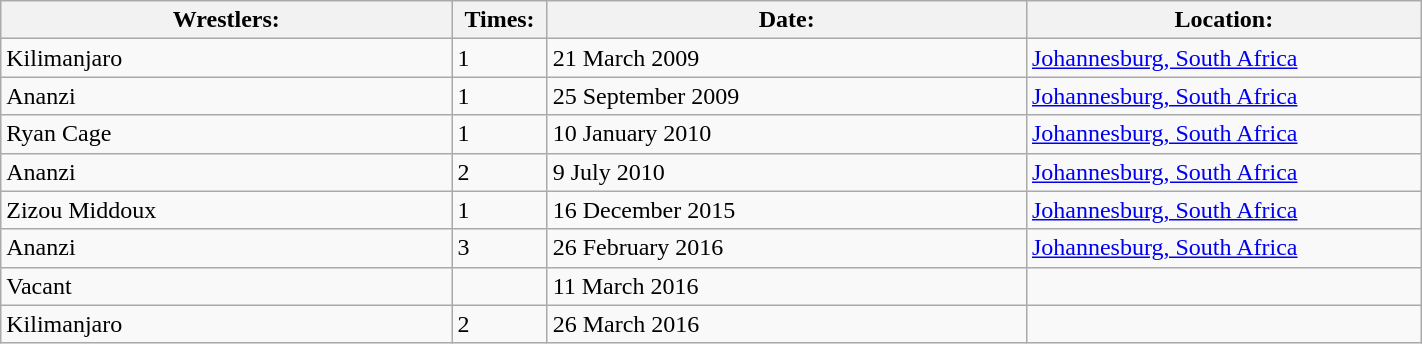<table class="wikitable" width=75%>
<tr>
<th width=16%>Wrestlers:</th>
<th width=1%>Times:</th>
<th width=17%>Date:</th>
<th width=14%>Location:</th>
</tr>
<tr>
<td>Kilimanjaro</td>
<td>1</td>
<td>21 March 2009</td>
<td><a href='#'>Johannesburg, South Africa</a></td>
</tr>
<tr>
<td>Ananzi</td>
<td>1</td>
<td>25 September 2009</td>
<td><a href='#'>Johannesburg, South Africa</a></td>
</tr>
<tr>
<td>Ryan Cage</td>
<td>1</td>
<td>10 January 2010</td>
<td><a href='#'>Johannesburg, South Africa</a></td>
</tr>
<tr>
<td>Ananzi</td>
<td>2</td>
<td>9 July 2010</td>
<td><a href='#'>Johannesburg, South Africa</a></td>
</tr>
<tr>
<td>Zizou Middoux</td>
<td>1</td>
<td>16 December 2015</td>
<td><a href='#'>Johannesburg, South Africa</a></td>
</tr>
<tr>
<td>Ananzi</td>
<td>3</td>
<td>26 February 2016</td>
<td><a href='#'>Johannesburg, South Africa</a></td>
</tr>
<tr>
<td>Vacant</td>
<td></td>
<td>11 March 2016</td>
<td></td>
</tr>
<tr>
<td>Kilimanjaro</td>
<td>2</td>
<td>26 March 2016</td>
<td></td>
</tr>
</table>
